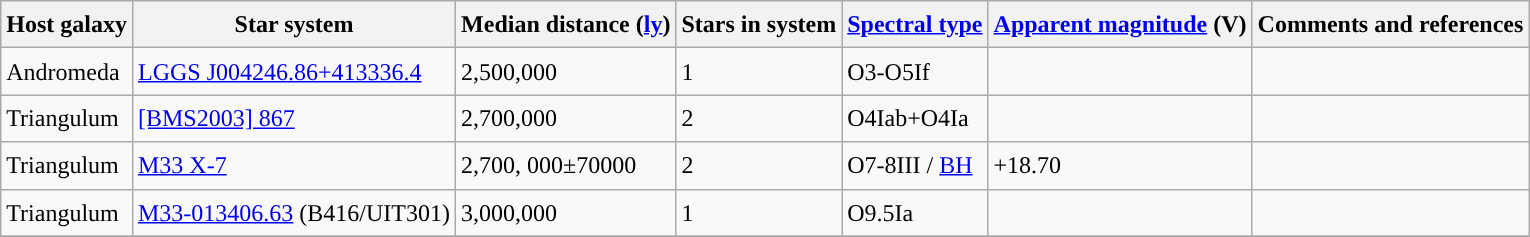<table class="wikitable sortable" style="font-size:1.00em; line-height:1.5em; position:relative;">
<tr>
<th>Host galaxy</th>
<th scope="col">Star system</th>
<th scope="col">Median distance (<a href='#'>ly</a>)</th>
<th scope="col">Stars in system</th>
<th scope="col"><a href='#'>Spectral type</a></th>
<th scope="col"><a href='#'>Apparent magnitude</a> (V)</th>
<th scope="col">Comments and references</th>
</tr>
<tr>
<td>Andromeda</td>
<td><a href='#'>LGGS J004246.86+413336.4</a></td>
<td>2,500,000</td>
<td>1</td>
<td style="background: ">O3-O5If</td>
<td></td>
<td></td>
</tr>
<tr>
<td>Triangulum</td>
<td><a href='#'>[BMS2003] 867</a></td>
<td>2,700,000</td>
<td>2</td>
<td style="background: ">O4Iab+O4Ia</td>
<td></td>
<td></td>
</tr>
<tr>
<td>Triangulum</td>
<td><a href='#'>M33 X-7</a></td>
<td>2,700, 000±70000</td>
<td>2</td>
<td style="background: ">O7-8III / <a href='#'>BH</a></td>
<td>+18.70</td>
<td></td>
</tr>
<tr>
<td>Triangulum</td>
<td><a href='#'>M33-013406.63</a> (B416/UIT301)</td>
<td>3,000,000</td>
<td>1</td>
<td style="background: ">O9.5Ia</td>
<td></td>
<td></td>
</tr>
<tr>
</tr>
</table>
